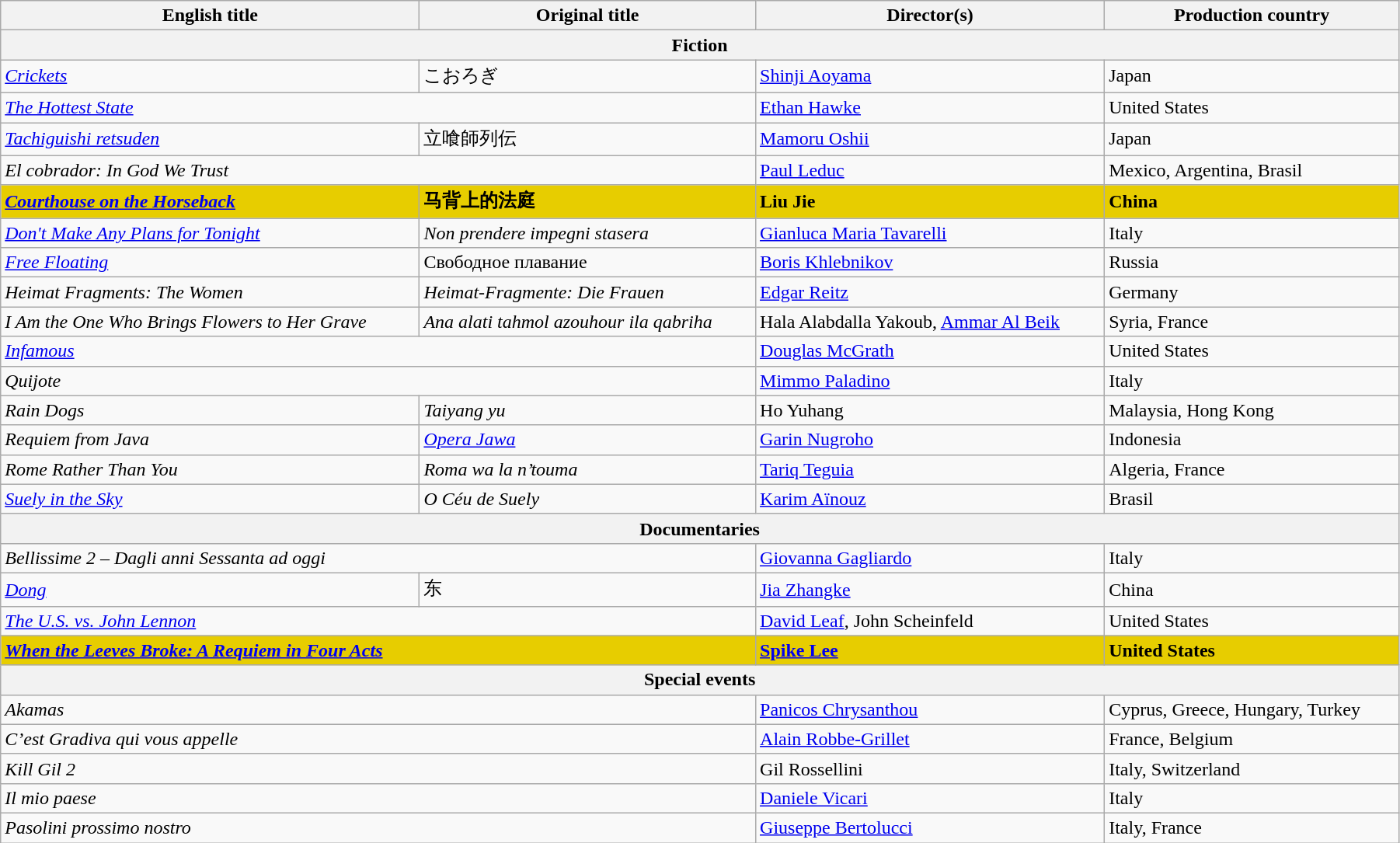<table class="wikitable" style="width:95%; margin-bottom:0px">
<tr>
<th>English title</th>
<th>Original title</th>
<th>Director(s)</th>
<th>Production country</th>
</tr>
<tr>
<th colspan=4>Fiction</th>
</tr>
<tr>
<td><em><a href='#'>Crickets</a></em></td>
<td>こおろぎ</td>
<td data-sort-value="Aoyama"><a href='#'>Shinji Aoyama</a></td>
<td>Japan</td>
</tr>
<tr>
<td colspan=2 data-sort-value="Hottest"><em><a href='#'>The Hottest State</a></em></td>
<td data-sort-value="Hawke"><a href='#'>Ethan Hawke</a></td>
<td>United States</td>
</tr>
<tr>
<td><em><a href='#'>Tachiguishi retsuden</a></em></td>
<td>立喰師列伝</td>
<td data-sort-value="Oshii"><a href='#'>Mamoru Oshii</a></td>
<td>Japan</td>
</tr>
<tr>
<td colspan=2 data-sort-value="Cobrador"><em>El cobrador: In God We Trust</em></td>
<td data-sort-value="Leduc"><a href='#'>Paul Leduc</a></td>
<td>Mexico, Argentina, Brasil</td>
</tr>
<tr style="background:#E7CD00;">
<td><strong><em><a href='#'>Courthouse on the Horseback</a></em></strong></td>
<td><strong>马背上的法庭</strong></td>
<td><strong>Liu Jie</strong></td>
<td><strong>China</strong></td>
</tr>
<tr>
<td><em><a href='#'>Don't Make Any Plans for Tonight</a></em></td>
<td><em>Non prendere impegni stasera</em></td>
<td data-sort-value="Tavarelli"><a href='#'>Gianluca Maria Tavarelli</a></td>
<td>Italy</td>
</tr>
<tr>
<td><em><a href='#'>Free Floating</a></em></td>
<td>Свободное плавание</td>
<td data-sort-value="Khlebnikov"><a href='#'>Boris Khlebnikov</a></td>
<td>Russia</td>
</tr>
<tr>
<td><em>Heimat Fragments: The Women</em></td>
<td><em>Heimat-Fragmente: Die Frauen</em></td>
<td data-sort-value="Reitz"><a href='#'>Edgar Reitz</a></td>
<td>Germany</td>
</tr>
<tr>
<td><em>I Am the One Who Brings Flowers to Her Grave</em></td>
<td><em>Ana alati tahmol azouhour ila qabriha</em></td>
<td data-sort-value="Yakoub">Hala Alabdalla Yakoub, <a href='#'>Ammar Al Beik</a></td>
<td>Syria, France</td>
</tr>
<tr>
<td colspan=2><em><a href='#'>Infamous</a></em></td>
<td data-sort-value="McGrath"><a href='#'>Douglas McGrath</a></td>
<td>United States</td>
</tr>
<tr>
<td colspan=2><em>Quijote</em></td>
<td data-sort-value="Paladino"><a href='#'>Mimmo Paladino</a></td>
<td>Italy</td>
</tr>
<tr>
<td><em>Rain Dogs</em></td>
<td><em>Taiyang yu</em></td>
<td>Ho Yuhang</td>
<td>Malaysia, Hong Kong</td>
</tr>
<tr>
<td><em>Requiem from Java</em></td>
<td><em><a href='#'>Opera Jawa</a></em></td>
<td data-sort-value="Nugroho"><a href='#'>Garin Nugroho</a></td>
<td>Indonesia</td>
</tr>
<tr>
<td><em>Rome Rather Than You</em></td>
<td><em>Roma wa la n’touma</em></td>
<td data-sort-value="Teguia"><a href='#'>Tariq Teguia</a></td>
<td>Algeria, France</td>
</tr>
<tr>
<td><em><a href='#'>Suely in the Sky</a></em></td>
<td><em>O Céu de Suely</em></td>
<td data-sort-value="Aïnouz"><a href='#'>Karim Aïnouz</a></td>
<td>Brasil</td>
</tr>
<tr>
<th colspan="4">Documentaries</th>
</tr>
<tr>
<td colspan="2"><em>Bellissime 2 – Dagli anni Sessanta ad oggi</em></td>
<td><a href='#'>Giovanna Gagliardo</a></td>
<td>Italy</td>
</tr>
<tr>
<td><em><a href='#'>Dong</a></em></td>
<td>东</td>
<td><a href='#'>Jia Zhangke</a></td>
<td>China</td>
</tr>
<tr>
<td colspan="2"><em><a href='#'>The U.S. vs. John Lennon</a></em></td>
<td><a href='#'>David Leaf</a>, John Scheinfeld</td>
<td>United States</td>
</tr>
<tr style="background:#E7CD00;">
<td colspan="2"><em><a href='#'><strong>When the Leeves Broke: A Requiem in Four Acts</strong></a></em></td>
<td><strong><a href='#'>Spike Lee</a></strong></td>
<td><strong>United States</strong></td>
</tr>
<tr>
<th colspan="4">Special events</th>
</tr>
<tr>
<td colspan="2"><em>Akamas</em></td>
<td><a href='#'>Panicos Chrysanthou</a></td>
<td>Cyprus, Greece, Hungary, Turkey</td>
</tr>
<tr>
<td colspan="2"><em>C’est Gradiva qui vous appelle</em></td>
<td><a href='#'>Alain Robbe-Grillet</a></td>
<td>France, Belgium</td>
</tr>
<tr>
<td colspan="2"><em>Kill Gil 2</em></td>
<td>Gil Rossellini</td>
<td>Italy, Switzerland</td>
</tr>
<tr>
<td colspan="2"><em>Il mio paese</em></td>
<td><a href='#'>Daniele Vicari</a></td>
<td>Italy</td>
</tr>
<tr>
<td colspan="2"><em>Pasolini prossimo nostro</em></td>
<td><a href='#'>Giuseppe Bertolucci</a></td>
<td>Italy, France</td>
</tr>
</table>
